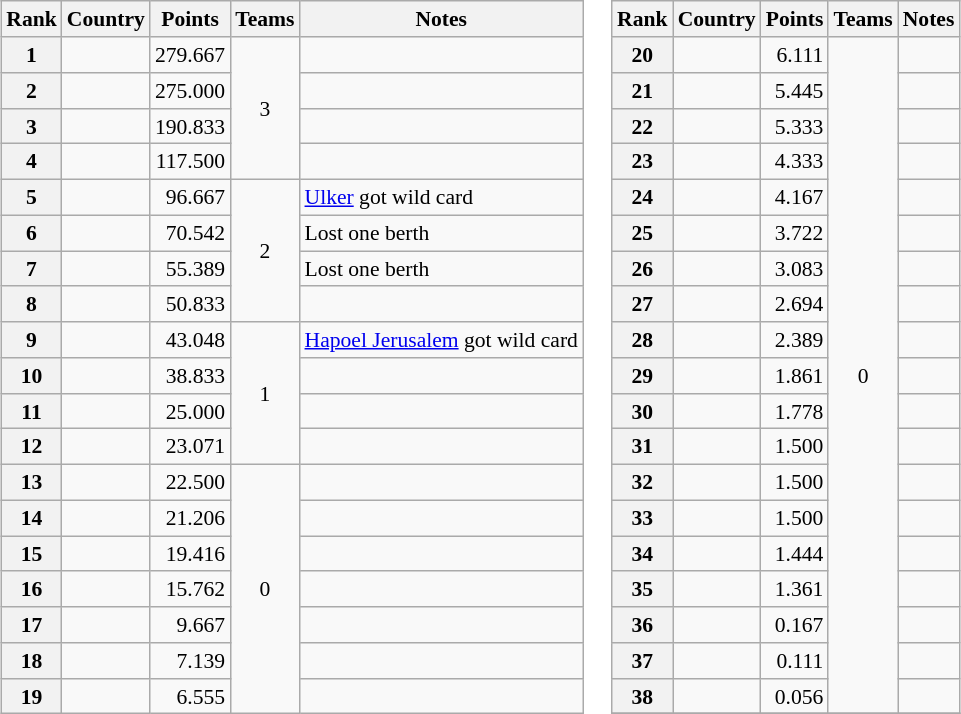<table>
<tr valign=top style="font-size:90%">
<td><br><table class="wikitable">
<tr>
<th>Rank</th>
<th>Country</th>
<th>Points</th>
<th>Teams</th>
<th>Notes</th>
</tr>
<tr>
<th>1</th>
<td></td>
<td align=right>279.667</td>
<td align=center rowspan=4>3</td>
<td></td>
</tr>
<tr>
<th>2</th>
<td></td>
<td align="right">275.000</td>
<td></td>
</tr>
<tr>
<th>3</th>
<td></td>
<td align="right">190.833</td>
<td></td>
</tr>
<tr>
<th>4</th>
<td></td>
<td align=right>117.500</td>
<td></td>
</tr>
<tr>
<th>5</th>
<td></td>
<td align=right>96.667</td>
<td align=center rowspan=4>2</td>
<td><a href='#'>Ulker</a> got wild card</td>
</tr>
<tr>
<th>6</th>
<td></td>
<td align=right>70.542</td>
<td>Lost one berth </td>
</tr>
<tr>
<th>7</th>
<td></td>
<td align=right>55.389</td>
<td>Lost one berth </td>
</tr>
<tr>
<th>8</th>
<td></td>
<td align=right>50.833</td>
<td></td>
</tr>
<tr>
<th>9</th>
<td></td>
<td align=right>43.048</td>
<td align=center rowspan=4>1</td>
<td><a href='#'>Hapoel Jerusalem</a> got wild card</td>
</tr>
<tr>
<th>10</th>
<td></td>
<td align=right>38.833</td>
<td></td>
</tr>
<tr>
<th>11</th>
<td></td>
<td align=right>25.000</td>
<td></td>
</tr>
<tr>
<th>12</th>
<td></td>
<td align=right>23.071</td>
<td></td>
</tr>
<tr>
<th>13</th>
<td></td>
<td align=right>22.500</td>
<td align=center rowspan=26>0</td>
<td></td>
</tr>
<tr>
<th>14</th>
<td></td>
<td align=right>21.206</td>
<td></td>
</tr>
<tr>
<th>15</th>
<td></td>
<td align=right>19.416</td>
<td></td>
</tr>
<tr>
<th>16</th>
<td></td>
<td align=right>15.762</td>
<td></td>
</tr>
<tr>
<th>17</th>
<td></td>
<td align=right>9.667</td>
<td></td>
</tr>
<tr>
<th>18</th>
<td></td>
<td align=right>7.139</td>
<td></td>
</tr>
<tr>
<th>19</th>
<td></td>
<td align=right>6.555</td>
<td></td>
</tr>
</table>
</td>
<td><br><table class="wikitable">
<tr>
<th>Rank</th>
<th>Country</th>
<th>Points</th>
<th>Teams</th>
<th>Notes</th>
</tr>
<tr>
<th>20</th>
<td></td>
<td align=right>6.111</td>
<td align=center rowspan=19>0</td>
<td></td>
</tr>
<tr>
<th>21</th>
<td></td>
<td align=right>5.445</td>
<td></td>
</tr>
<tr>
<th>22</th>
<td></td>
<td align=right>5.333</td>
<td></td>
</tr>
<tr>
<th>23</th>
<td></td>
<td align=right>4.333</td>
<td></td>
</tr>
<tr>
<th>24</th>
<td></td>
<td align=right>4.167</td>
<td></td>
</tr>
<tr>
<th>25</th>
<td></td>
<td align=right>3.722</td>
<td></td>
</tr>
<tr>
<th>26</th>
<td></td>
<td align=right>3.083</td>
<td></td>
</tr>
<tr>
<th>27</th>
<td></td>
<td align=right>2.694</td>
<td></td>
</tr>
<tr>
<th>28</th>
<td></td>
<td align=right>2.389</td>
<td></td>
</tr>
<tr>
<th>29</th>
<td></td>
<td align=right>1.861</td>
<td></td>
</tr>
<tr>
<th>30</th>
<td></td>
<td align=right>1.778</td>
<td></td>
</tr>
<tr>
<th>31</th>
<td></td>
<td align=right>1.500</td>
<td></td>
</tr>
<tr>
<th>32</th>
<td></td>
<td align=right>1.500</td>
<td></td>
</tr>
<tr>
<th>33</th>
<td></td>
<td align=right>1.500</td>
<td></td>
</tr>
<tr>
<th>34</th>
<td></td>
<td align=right>1.444</td>
<td></td>
</tr>
<tr>
<th>35</th>
<td></td>
<td align=right>1.361</td>
<td></td>
</tr>
<tr>
<th>36</th>
<td></td>
<td align=right>0.167</td>
<td></td>
</tr>
<tr>
<th>37</th>
<td></td>
<td align=right>0.111</td>
<td></td>
</tr>
<tr>
<th>38</th>
<td></td>
<td align=right>0.056</td>
<td></td>
</tr>
<tr>
</tr>
</table>
</td>
</tr>
</table>
